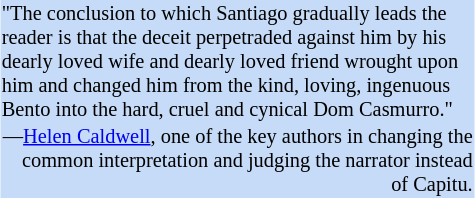<table class="toccolours" style="float: right; margin-left: 1em; margin-right: 2em; font-size: 85%; background:#c6dbf7; color:black; width:30em; max-width: 25%;" cellspacing="0">
<tr>
<td style="text-align: left;">"The conclusion to which Santiago gradually leads the reader is that the deceit perpetraded against him by his dearly loved wife and dearly loved friend wrought upon him and changed him from the kind, loving, ingenuous Bento into the hard, cruel and cynical Dom Casmurro."</td>
</tr>
<tr>
<td style="text-align: right;">—<a href='#'>Helen Caldwell</a>, one of the key authors in changing the common interpretation and judging the narrator instead of Capitu.</td>
</tr>
</table>
